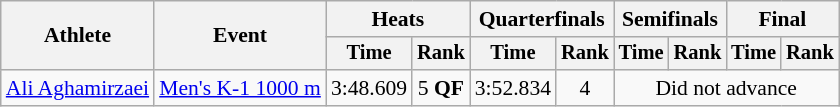<table class=wikitable style="font-size:90%">
<tr>
<th rowspan="2">Athlete</th>
<th rowspan="2">Event</th>
<th colspan=2>Heats</th>
<th colspan=2>Quarterfinals</th>
<th colspan=2>Semifinals</th>
<th colspan=2>Final</th>
</tr>
<tr style="font-size:95%">
<th>Time</th>
<th>Rank</th>
<th>Time</th>
<th>Rank</th>
<th>Time</th>
<th>Rank</th>
<th>Time</th>
<th>Rank</th>
</tr>
<tr align=center>
<td align=left><a href='#'>Ali Aghamirzaei</a></td>
<td align=left><a href='#'>Men's K-1 1000 m</a></td>
<td>3:48.609</td>
<td>5 <strong>QF</strong></td>
<td>3:52.834</td>
<td>4</td>
<td colspan="5">Did not advance</td>
</tr>
</table>
